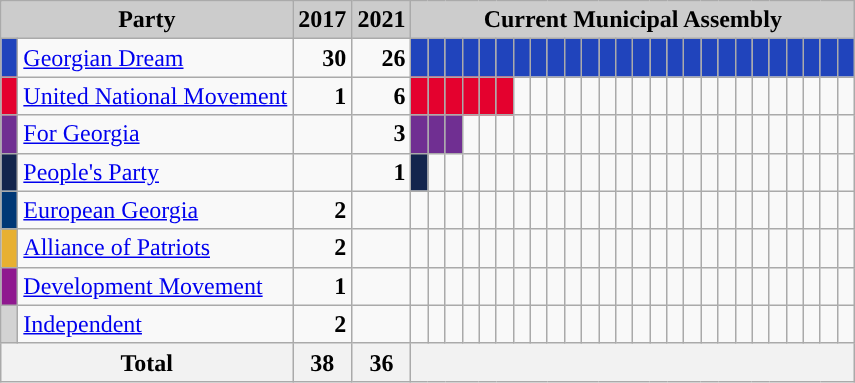<table class="wikitable">
<tr>
<th style="background:#ccc" colspan="2">Party</th>
<th style="background:#ccc">2017</th>
<th style="background:#ccc">2021</th>
<th style="background:#ccc" colspan="45">Current Municipal Assembly</th>
</tr>
<tr>
<td style="background-color: #2044bc"> </td>
<td><a href='#'>Georgian Dream</a></td>
<td style="text-align: right"><strong>30</strong></td>
<td style="text-align: right"><strong>26</strong></td>
<td style="background-color: #2044bc"></td>
<td style="background-color: #2044bc"> </td>
<td style="background-color: #2044bc"> </td>
<td style="background-color: #2044bc"> </td>
<td style="background-color: #2044bc"> </td>
<td style="background-color: #2044bc"> </td>
<td style="background-color: #2044bc"> </td>
<td style="background-color: #2044bc"> </td>
<td style="background-color: #2044bc"> </td>
<td style="background-color: #2044bc"> </td>
<td style="background-color: #2044bc"> </td>
<td style="background-color: #2044bc"> </td>
<td style="background-color: #2044bc"> </td>
<td style="background-color: #2044bc"> </td>
<td style="background-color: #2044bc"> </td>
<td style="background-color: #2044bc"> </td>
<td style="background-color: #2044bc"> </td>
<td style="background-color: #2044bc"> </td>
<td style="background-color: #2044bc"> </td>
<td style="background-color: #2044bc"> </td>
<td style="background-color: #2044bc"> </td>
<td style="background-color: #2044bc"> </td>
<td style="background-color: #2044bc"> </td>
<td style="background-color: #2044bc"> </td>
<td style="background-color: #2044bc"> </td>
<td style="background-color: #2044bc"> </td>
</tr>
<tr>
<td style="background-color: #e4012e"> </td>
<td><a href='#'>United National Movement</a></td>
<td style="text-align: right"><strong>1</strong></td>
<td style="text-align: right"><strong>6</strong></td>
<td style="background-color: #e4012e"> </td>
<td style="background-color: #e4012e"> </td>
<td style="background-color: #e4012e"> </td>
<td style="background-color: #e4012e"> </td>
<td style="background-color: #e4012e"> </td>
<td style="background-color: #e4012e"> </td>
<td></td>
<td></td>
<td></td>
<td></td>
<td></td>
<td></td>
<td></td>
<td></td>
<td></td>
<td></td>
<td></td>
<td></td>
<td></td>
<td></td>
<td></td>
<td></td>
<td></td>
<td></td>
<td></td>
<td></td>
</tr>
<tr>
<td style="background-color: #702f92"> </td>
<td><a href='#'>For Georgia</a></td>
<td></td>
<td style="text-align: right"><strong>3</strong></td>
<td style="background-color: #702f92"> </td>
<td style="background-color: #702f92"> </td>
<td style="background-color: #702f92"> </td>
<td></td>
<td></td>
<td></td>
<td></td>
<td></td>
<td></td>
<td></td>
<td></td>
<td></td>
<td></td>
<td></td>
<td></td>
<td></td>
<td></td>
<td></td>
<td></td>
<td></td>
<td></td>
<td></td>
<td></td>
<td></td>
<td></td>
<td></td>
</tr>
<tr>
<td style="background-color: #13254d"> </td>
<td><a href='#'>People's Party</a></td>
<td></td>
<td style="text-align: right"><strong>1</strong></td>
<td style="background-color: #13254d"> </td>
<td></td>
<td></td>
<td></td>
<td></td>
<td></td>
<td></td>
<td></td>
<td></td>
<td></td>
<td></td>
<td></td>
<td></td>
<td></td>
<td></td>
<td></td>
<td></td>
<td></td>
<td></td>
<td></td>
<td></td>
<td></td>
<td></td>
<td></td>
<td></td>
<td></td>
</tr>
<tr>
<td style="background-color: #003876"> </td>
<td><a href='#'>European Georgia</a></td>
<td style="text-align: right"><strong>2</strong></td>
<td></td>
<td></td>
<td></td>
<td></td>
<td></td>
<td></td>
<td></td>
<td></td>
<td></td>
<td></td>
<td></td>
<td></td>
<td></td>
<td></td>
<td></td>
<td></td>
<td></td>
<td></td>
<td></td>
<td></td>
<td></td>
<td></td>
<td></td>
<td></td>
<td></td>
<td></td>
<td></td>
</tr>
<tr>
<td style="background-color: #e7b031"> </td>
<td><a href='#'>Alliance of Patriots</a></td>
<td style="text-align: right"><strong>2</strong></td>
<td></td>
<td></td>
<td></td>
<td></td>
<td></td>
<td></td>
<td></td>
<td></td>
<td></td>
<td></td>
<td></td>
<td></td>
<td></td>
<td></td>
<td></td>
<td></td>
<td></td>
<td></td>
<td></td>
<td></td>
<td></td>
<td></td>
<td></td>
<td></td>
<td></td>
<td></td>
<td></td>
</tr>
<tr>
<td style="background-color: #8f188f"> </td>
<td><a href='#'>Development Movement</a></td>
<td style="text-align: right"><strong>1</strong></td>
<td></td>
<td></td>
<td></td>
<td></td>
<td></td>
<td></td>
<td></td>
<td></td>
<td></td>
<td></td>
<td></td>
<td></td>
<td></td>
<td></td>
<td></td>
<td></td>
<td></td>
<td></td>
<td></td>
<td></td>
<td></td>
<td></td>
<td></td>
<td></td>
<td></td>
<td></td>
<td></td>
</tr>
<tr>
<td style="background-color: lightgrey"> </td>
<td><a href='#'>Independent</a></td>
<td style="text-align: right"><strong>2</strong></td>
<td></td>
<td></td>
<td></td>
<td></td>
<td></td>
<td></td>
<td></td>
<td></td>
<td></td>
<td></td>
<td></td>
<td></td>
<td></td>
<td></td>
<td></td>
<td></td>
<td></td>
<td></td>
<td></td>
<td></td>
<td></td>
<td></td>
<td></td>
<td></td>
<td></td>
<td></td>
<td></td>
</tr>
<tr>
<th colspan=2>Total</th>
<th align=right>38</th>
<th align=right>36</th>
<th colspan=45> </th>
</tr>
</table>
